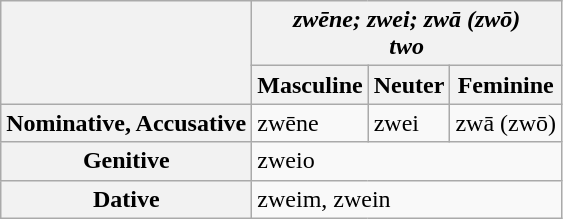<table class="wikitable">
<tr>
<th rowspan="2"></th>
<th colspan="3"><strong><em>zwēne; zwei; zwā (zwō)<em><br> two<strong></th>
</tr>
<tr>
<th></strong>Masculine<strong></th>
<th></strong>Neuter<strong></th>
<th></strong>Feminine<strong></th>
</tr>
<tr>
<th></strong>Nominative, Accusative<strong></th>
<td>zwēne</td>
<td>zwei</td>
<td>zwā (zwō)</td>
</tr>
<tr>
<th></strong>Genitive<strong></th>
<td colspan="3">zweio</td>
</tr>
<tr>
<th></strong>Dative<strong></th>
<td colspan="3">zweim, zwein</td>
</tr>
</table>
